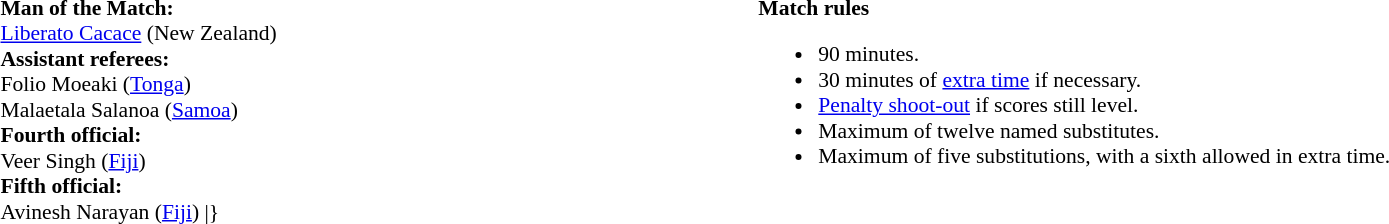<table style="width:100%; font-size:90%;">
<tr>
<td><br><strong>Man of the Match:</strong>
<br><a href='#'>Liberato Cacace</a> (New Zealand)
<br><strong>Assistant referees:</strong>
<br>Folio Moeaki (<a href='#'>Tonga</a>)
<br>Malaetala Salanoa (<a href='#'>Samoa</a>)
<br><strong>Fourth official:</strong>
<br>Veer Singh (<a href='#'>Fiji</a>)
<br><strong>Fifth official:</strong>
<br>Avinesh Narayan (<a href='#'>Fiji</a>)
<includeonly>|}</includeonly></td>
<td style="width:60%; vertical-align:top;"><br><strong>Match rules</strong><ul><li>90 minutes.</li><li>30 minutes of <a href='#'>extra time</a> if necessary.</li><li><a href='#'>Penalty shoot-out</a> if scores still level.</li><li>Maximum of twelve named substitutes.</li><li>Maximum of five substitutions, with a sixth allowed in extra time.</li></ul></td>
</tr>
</table>
